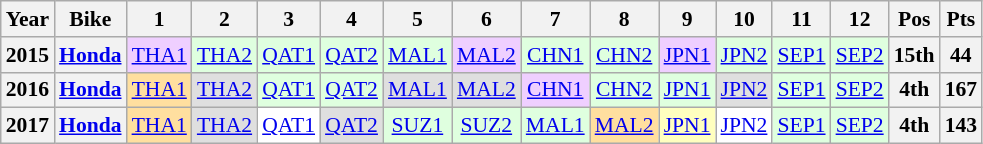<table class="wikitable" style="text-align:center; font-size:90%;">
<tr>
<th>Year</th>
<th>Bike</th>
<th>1</th>
<th>2</th>
<th>3</th>
<th>4</th>
<th>5</th>
<th>6</th>
<th>7</th>
<th>8</th>
<th>9</th>
<th>10</th>
<th>11</th>
<th>12</th>
<th>Pos</th>
<th>Pts</th>
</tr>
<tr>
<th>2015</th>
<th><a href='#'>Honda</a></th>
<td style="background:#efcfff;"><a href='#'>THA1</a><br></td>
<td style="background:#dfffdf;"><a href='#'>THA2</a><br></td>
<td style="background:#dfffdf;"><a href='#'>QAT1</a><br></td>
<td style="background:#dfffdf;"><a href='#'>QAT2</a><br></td>
<td style="background:#dfffdf;"><a href='#'>MAL1</a><br></td>
<td style="background:#efcfff;"><a href='#'>MAL2</a><br></td>
<td style="background:#dfffdf;"><a href='#'>CHN1</a><br></td>
<td style="background:#dfffdf;"><a href='#'>CHN2</a><br></td>
<td style="background:#efcfff;"><a href='#'>JPN1</a><br></td>
<td style="background:#dfffdf;"><a href='#'>JPN2</a><br></td>
<td style="background:#dfffdf;"><a href='#'>SEP1</a><br></td>
<td style="background:#dfffdf;"><a href='#'>SEP2</a><br></td>
<th>15th</th>
<th>44</th>
</tr>
<tr>
<th>2016</th>
<th><a href='#'>Honda</a></th>
<td style="background:#ffdf9f;"><a href='#'>THA1</a><br></td>
<td style="background:#dfdfdf;"><a href='#'>THA2</a><br></td>
<td style="background:#dfffdf;"><a href='#'>QAT1</a><br></td>
<td style="background:#dfffdf;"><a href='#'>QAT2</a><br></td>
<td style="background:#dfdfdf;"><a href='#'>MAL1</a><br></td>
<td style="background:#dfdfdf;"><a href='#'>MAL2</a><br></td>
<td style="background:#efcfff;"><a href='#'>CHN1</a><br></td>
<td style="background:#dfffdf;"><a href='#'>CHN2</a><br></td>
<td style="background:#dfffdf;"><a href='#'>JPN1</a><br></td>
<td style="background:#dfdfdf;"><a href='#'>JPN2</a><br></td>
<td style="background:#dfffdf;"><a href='#'>SEP1</a><br></td>
<td style="background:#dfffdf;"><a href='#'>SEP2</a><br></td>
<th>4th</th>
<th>167</th>
</tr>
<tr>
<th>2017</th>
<th><a href='#'>Honda</a></th>
<td style="background:#ffdf9f;"><a href='#'>THA1</a><br></td>
<td style="background:#dfdfdf;"><a href='#'>THA2</a><br></td>
<td style="background:#ffffff;"><a href='#'>QAT1</a><br></td>
<td style="background:#dfdfdf;"><a href='#'>QAT2</a><br></td>
<td style="background:#dfffdf;"><a href='#'>SUZ1</a><br></td>
<td style="background:#dfffdf;"><a href='#'>SUZ2</a><br></td>
<td style="background:#dfffdf;"><a href='#'>MAL1</a><br></td>
<td style="background:#ffdf9f;"><a href='#'>MAL2</a><br></td>
<td style="background:#ffffbf;"><a href='#'>JPN1</a><br></td>
<td style="background:#ffffff;"><a href='#'>JPN2</a><br></td>
<td style="background:#dfffdf;"><a href='#'>SEP1</a><br></td>
<td style="background:#dfffdf;"><a href='#'>SEP2</a><br></td>
<th>4th</th>
<th>143</th>
</tr>
</table>
